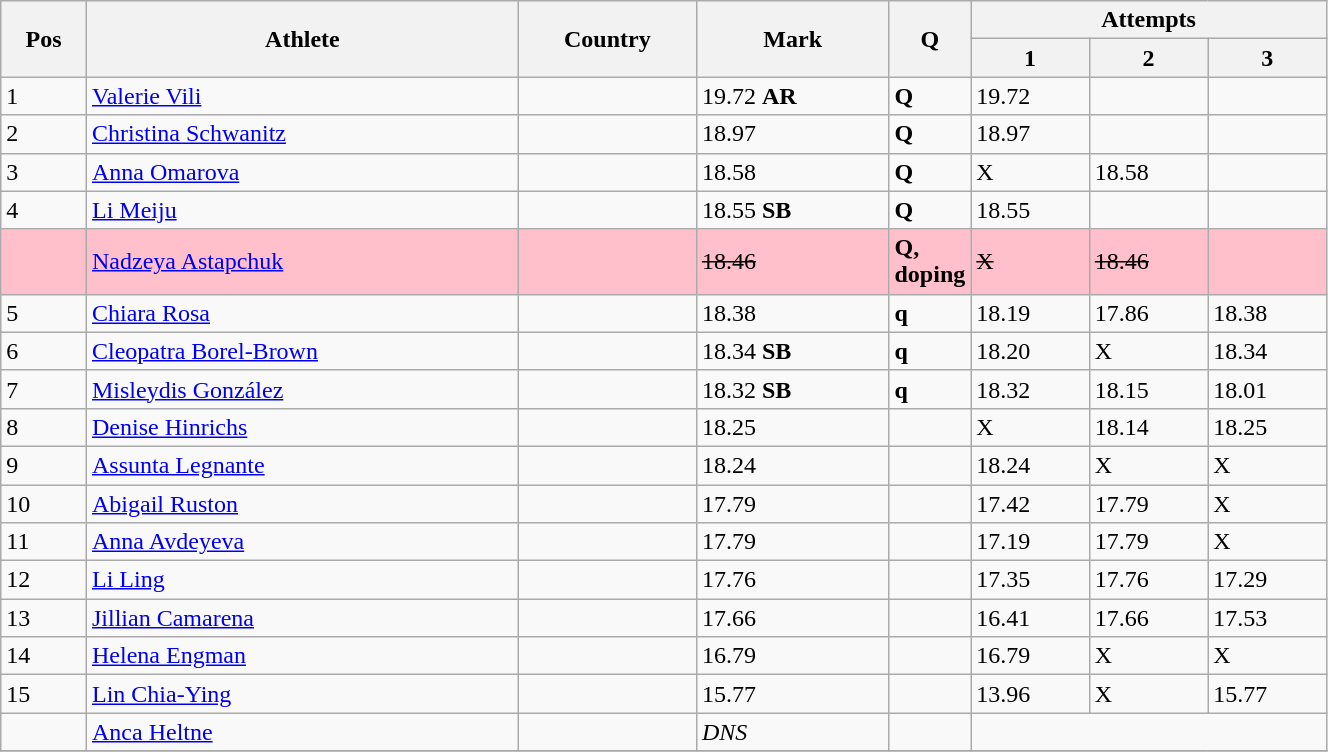<table class="wikitable" width=70%>
<tr>
<th rowspan=2>Pos</th>
<th rowspan=2>Athlete</th>
<th rowspan=2>Country</th>
<th rowspan=2>Mark</th>
<th rowspan=2 width=20>Q</th>
<th colspan=3>Attempts</th>
</tr>
<tr>
<th>1</th>
<th>2</th>
<th>3</th>
</tr>
<tr>
<td>1</td>
<td><a href='#'>Valerie Vili</a></td>
<td></td>
<td>19.72 <strong>AR</strong></td>
<td><strong>Q</strong></td>
<td>19.72</td>
<td></td>
<td></td>
</tr>
<tr>
<td>2</td>
<td><a href='#'>Christina Schwanitz</a></td>
<td></td>
<td>18.97</td>
<td><strong>Q</strong></td>
<td>18.97</td>
<td></td>
<td></td>
</tr>
<tr>
<td>3</td>
<td><a href='#'>Anna Omarova</a></td>
<td></td>
<td>18.58</td>
<td><strong>Q</strong></td>
<td>X</td>
<td>18.58</td>
<td></td>
</tr>
<tr>
<td>4</td>
<td><a href='#'>Li Meiju</a></td>
<td></td>
<td>18.55 <strong>SB</strong></td>
<td><strong>Q</strong></td>
<td>18.55</td>
<td></td>
<td></td>
</tr>
<tr bgcolor=pink>
<td></td>
<td><a href='#'>Nadzeya Astapchuk</a></td>
<td></td>
<td><s>18.46 </s></td>
<td><strong>Q, doping</strong></td>
<td><s>X </s></td>
<td><s>18.46 </s></td>
<td></td>
</tr>
<tr>
<td>5</td>
<td><a href='#'>Chiara Rosa</a></td>
<td></td>
<td>18.38</td>
<td><strong>q</strong></td>
<td>18.19</td>
<td>17.86</td>
<td>18.38</td>
</tr>
<tr>
<td>6</td>
<td><a href='#'>Cleopatra Borel-Brown</a></td>
<td></td>
<td>18.34 <strong>SB</strong></td>
<td><strong>q</strong></td>
<td>18.20</td>
<td>X</td>
<td>18.34</td>
</tr>
<tr>
<td>7</td>
<td><a href='#'>Misleydis González</a></td>
<td></td>
<td>18.32 <strong>SB</strong></td>
<td><strong>q</strong></td>
<td>18.32</td>
<td>18.15</td>
<td>18.01</td>
</tr>
<tr>
<td>8</td>
<td><a href='#'>Denise Hinrichs</a></td>
<td></td>
<td>18.25</td>
<td></td>
<td>X</td>
<td>18.14</td>
<td>18.25</td>
</tr>
<tr>
<td>9</td>
<td><a href='#'>Assunta Legnante</a></td>
<td></td>
<td>18.24</td>
<td></td>
<td>18.24</td>
<td>X</td>
<td>X</td>
</tr>
<tr>
<td>10</td>
<td><a href='#'>Abigail Ruston</a></td>
<td></td>
<td>17.79</td>
<td></td>
<td>17.42</td>
<td>17.79</td>
<td>X</td>
</tr>
<tr>
<td>11</td>
<td><a href='#'>Anna Avdeyeva</a></td>
<td></td>
<td>17.79</td>
<td></td>
<td>17.19</td>
<td>17.79</td>
<td>X</td>
</tr>
<tr>
<td>12</td>
<td><a href='#'>Li Ling</a></td>
<td></td>
<td>17.76</td>
<td></td>
<td>17.35</td>
<td>17.76</td>
<td>17.29</td>
</tr>
<tr>
<td>13</td>
<td><a href='#'>Jillian Camarena</a></td>
<td></td>
<td>17.66</td>
<td></td>
<td>16.41</td>
<td>17.66</td>
<td>17.53</td>
</tr>
<tr>
<td>14</td>
<td><a href='#'>Helena Engman</a></td>
<td></td>
<td>16.79</td>
<td></td>
<td>16.79</td>
<td>X</td>
<td>X</td>
</tr>
<tr>
<td>15</td>
<td><a href='#'>Lin Chia-Ying</a></td>
<td></td>
<td>15.77</td>
<td></td>
<td>13.96</td>
<td>X</td>
<td>15.77</td>
</tr>
<tr>
<td></td>
<td><a href='#'>Anca Heltne</a></td>
<td></td>
<td><em>DNS</em></td>
<td></td>
<td colspan=3></td>
</tr>
<tr>
</tr>
</table>
